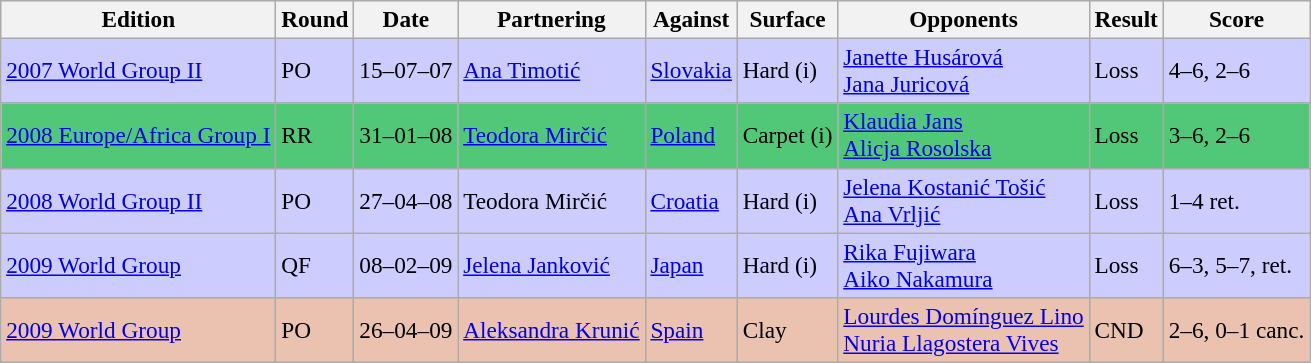<table class="wikitable" style="font-size:97%;">
<tr bgcolor="#eeeeee">
<th>Edition</th>
<th>Round</th>
<th>Date</th>
<th>Partnering</th>
<th>Against</th>
<th>Surface</th>
<th>Opponents</th>
<th>Result</th>
<th>Score</th>
</tr>
<tr bgcolor="#CCCCFF">
<td><a href='#'>2007 World Group II</a></td>
<td>PO</td>
<td>15–07–07</td>
<td> <a href='#'>Ana Timotić</a></td>
<td> <a href='#'>Slovakia</a></td>
<td>Hard (i)</td>
<td> <a href='#'>Janette Husárová</a> <br>  <a href='#'>Jana Juricová</a></td>
<td>Loss</td>
<td>4–6, 2–6</td>
</tr>
<tr bgcolor="#50C878">
<td><a href='#'>2008 Europe/Africa Group I</a></td>
<td>RR</td>
<td>31–01–08</td>
<td> <a href='#'>Teodora Mirčić</a></td>
<td> <a href='#'>Poland</a></td>
<td>Carpet (i)</td>
<td> <a href='#'>Klaudia Jans</a> <br>  <a href='#'>Alicja Rosolska</a></td>
<td>Loss</td>
<td>3–6, 2–6</td>
</tr>
<tr bgcolor="#CCCCFF">
<td><a href='#'>2008 World Group II</a></td>
<td>PO</td>
<td>27–04–08</td>
<td> Teodora Mirčić</td>
<td> <a href='#'>Croatia</a></td>
<td>Hard (i)</td>
<td> <a href='#'>Jelena Kostanić Tošić</a> <br>  <a href='#'>Ana Vrljić</a></td>
<td>Loss</td>
<td>1–4 ret.</td>
</tr>
<tr bgcolor="#CCCCFF">
<td><a href='#'>2009 World Group</a></td>
<td>QF</td>
<td>08–02–09</td>
<td> <a href='#'>Jelena Janković</a></td>
<td> <a href='#'>Japan</a></td>
<td>Hard (i)</td>
<td> <a href='#'>Rika Fujiwara</a> <br>  <a href='#'>Aiko Nakamura</a></td>
<td>Loss</td>
<td>6–3, 5–7, ret.</td>
</tr>
<tr bgcolor="#EBC2AF">
<td><a href='#'>2009 World Group</a></td>
<td>PO</td>
<td>26–04–09</td>
<td> <a href='#'>Aleksandra Krunić</a></td>
<td> <a href='#'>Spain</a></td>
<td>Clay</td>
<td> <a href='#'>Lourdes Domínguez Lino</a> <br>  <a href='#'>Nuria Llagostera Vives</a></td>
<td>CND</td>
<td>2–6, 0–1 canc.</td>
</tr>
</table>
